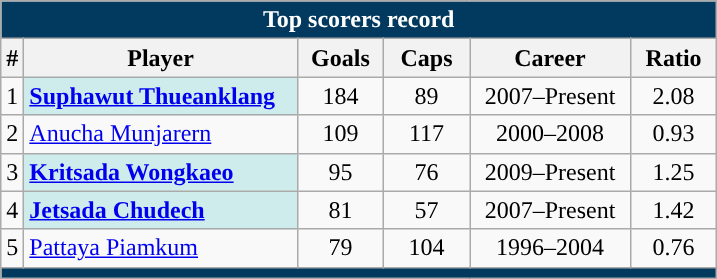<table class="wikitable" style="text-align: center;">
<tr>
<th colspan=6 style="background: #013A5E; color: #FFFFFF;">Top scorers record</th>
</tr>
<tr>
<th>#</th>
<th width=175px>Player</th>
<th width=50px>Goals</th>
<th width=50px>Caps</th>
<th width=100px>Career</th>
<th width=50px>Ratio</th>
</tr>
<tr>
<td>1</td>
<td style="text-align: left; background: #CFECEC;"><strong><a href='#'>Suphawut Thueanklang</a></strong></td>
<td>184</td>
<td>89</td>
<td>2007–Present</td>
<td>2.08</td>
</tr>
<tr>
<td>2</td>
<td style="text-align: left;"><a href='#'>Anucha Munjarern</a></td>
<td>109</td>
<td>117</td>
<td>2000–2008</td>
<td>0.93</td>
</tr>
<tr>
<td>3</td>
<td style="text-align: left; background: #CFECEC;"><strong><a href='#'>Kritsada Wongkaeo</a></strong></td>
<td>95</td>
<td>76</td>
<td>2009–Present</td>
<td>1.25</td>
</tr>
<tr>
<td>4</td>
<td style="text-align: left; background: #CFECEC;"><strong><a href='#'>Jetsada Chudech</a></strong></td>
<td>81</td>
<td>57</td>
<td>2007–Present</td>
<td>1.42</td>
</tr>
<tr>
<td>5</td>
<td style="text-align: left;"><a href='#'>Pattaya Piamkum</a></td>
<td>79</td>
<td>104</td>
<td>1996–2004</td>
<td>0.76</td>
</tr>
<tr>
<th colspan=6 style="background: #013A5E; color: #FFFFFF;"></th>
</tr>
</table>
